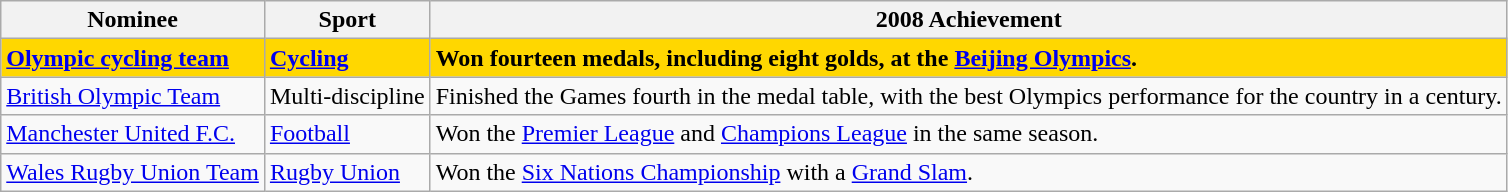<table class="wikitable">
<tr>
<th>Nominee</th>
<th>Sport</th>
<th>2008 Achievement</th>
</tr>
<tr style="font-weight:bold; background:gold;">
<td><a href='#'>Olympic cycling team</a></td>
<td><a href='#'>Cycling</a></td>
<td>Won fourteen medals, including eight golds, at the <a href='#'>Beijing Olympics</a>.</td>
</tr>
<tr>
<td><a href='#'>British Olympic Team</a></td>
<td>Multi-discipline</td>
<td>Finished the Games fourth in the medal table, with the best Olympics performance for the country in a century.</td>
</tr>
<tr>
<td><a href='#'>Manchester United F.C.</a></td>
<td><a href='#'>Football</a></td>
<td>Won the <a href='#'>Premier League</a> and <a href='#'>Champions League</a> in the same season.</td>
</tr>
<tr>
<td><a href='#'>Wales Rugby Union Team</a></td>
<td><a href='#'>Rugby Union</a></td>
<td>Won the <a href='#'>Six Nations Championship</a> with a <a href='#'>Grand Slam</a>.</td>
</tr>
</table>
